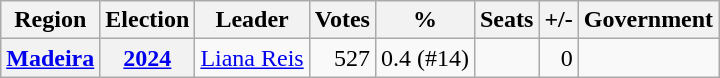<table class="wikitable" style="text-align:right;">
<tr>
<th>Region</th>
<th>Election</th>
<th>Leader</th>
<th>Votes</th>
<th>%</th>
<th>Seats</th>
<th>+/-</th>
<th>Government</th>
</tr>
<tr>
<th><a href='#'>Madeira</a></th>
<th><a href='#'>2024</a></th>
<td align=left><a href='#'>Liana Reis</a></td>
<td>527</td>
<td>0.4 (#14)</td>
<td></td>
<td>0</td>
<td></td>
</tr>
</table>
